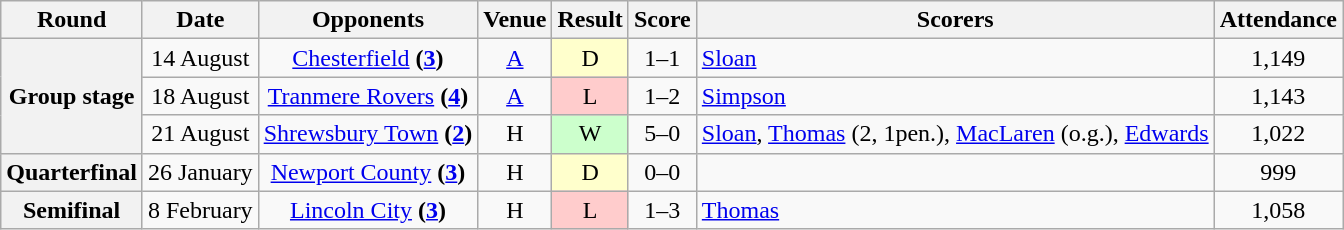<table class="wikitable" style="text-align:center">
<tr>
<th>Round</th>
<th>Date</th>
<th>Opponents</th>
<th>Venue</th>
<th>Result</th>
<th>Score</th>
<th>Scorers</th>
<th>Attendance</th>
</tr>
<tr>
<th rowspan=3>Group stage</th>
<td>14 August</td>
<td><a href='#'>Chesterfield</a> <strong>(<a href='#'>3</a>)</strong></td>
<td><a href='#'>A</a></td>
<td style="background-color:#FFFFCC">D</td>
<td>1–1</td>
<td align="left"><a href='#'>Sloan</a></td>
<td>1,149</td>
</tr>
<tr>
<td>18 August</td>
<td><a href='#'>Tranmere Rovers</a> <strong>(<a href='#'>4</a>)</strong></td>
<td><a href='#'>A</a></td>
<td style="background-color:#FFCCCC">L</td>
<td>1–2</td>
<td align="left"><a href='#'>Simpson</a></td>
<td>1,143</td>
</tr>
<tr>
<td>21 August</td>
<td><a href='#'>Shrewsbury Town</a> <strong>(<a href='#'>2</a>)</strong></td>
<td>H</td>
<td style="background-color:#CCFFCC">W</td>
<td>5–0</td>
<td align="left"><a href='#'>Sloan</a>, <a href='#'>Thomas</a> (2, 1pen.), <a href='#'>MacLaren</a> (o.g.), <a href='#'>Edwards</a></td>
<td>1,022</td>
</tr>
<tr>
<th>Quarterfinal</th>
<td>26 January</td>
<td><a href='#'>Newport County</a> <strong>(<a href='#'>3</a>)</strong></td>
<td>H</td>
<td style="background-color:#FFFFCC">D</td>
<td>0–0</td>
<td align="left"></td>
<td>999</td>
</tr>
<tr>
<th>Semifinal</th>
<td>8 February</td>
<td><a href='#'>Lincoln City</a> <strong>(<a href='#'>3</a>)</strong></td>
<td>H</td>
<td style="background-color:#FFCCCC">L</td>
<td>1–3</td>
<td align="left"><a href='#'>Thomas</a></td>
<td>1,058</td>
</tr>
</table>
